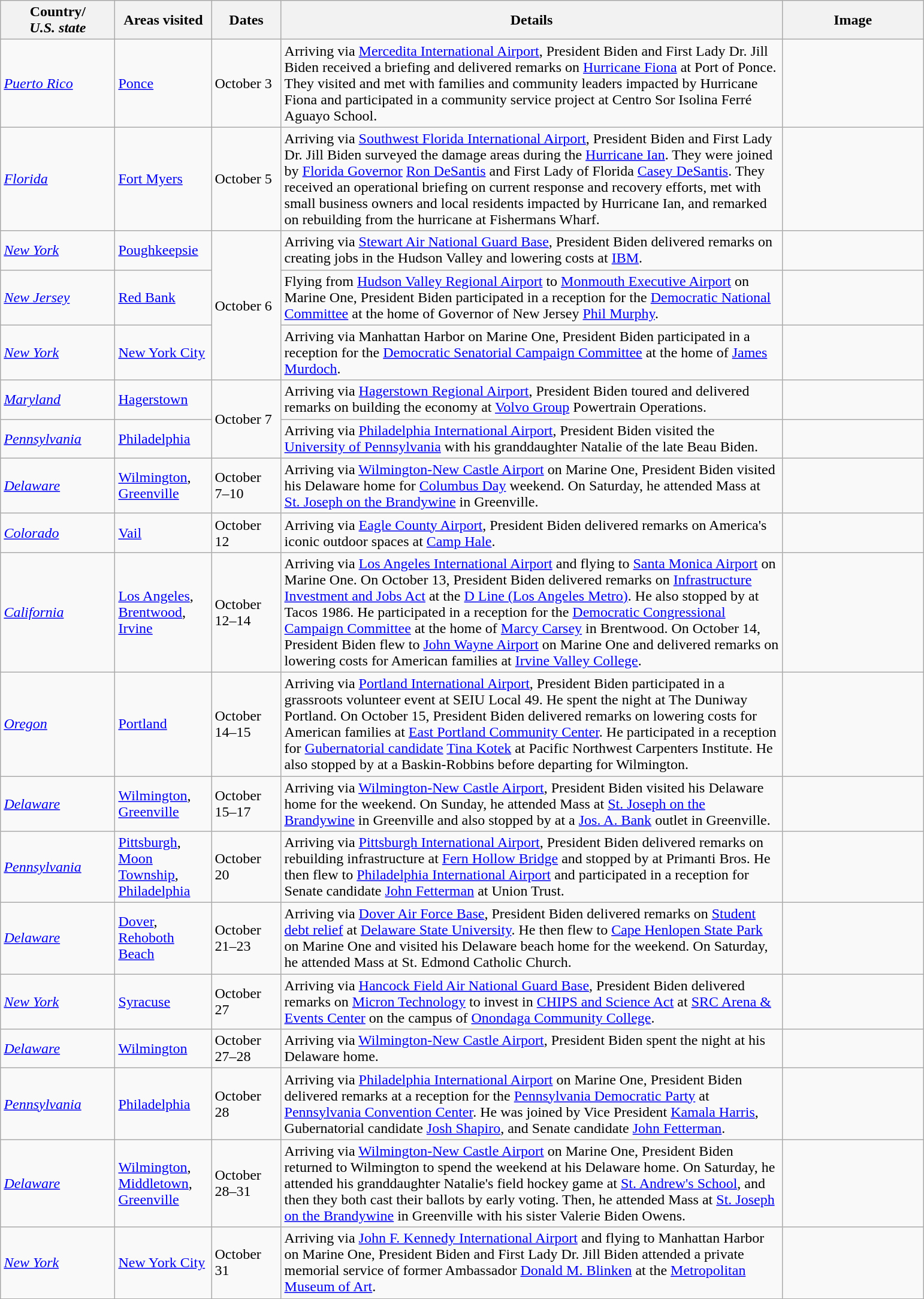<table class="wikitable" style="margin: 1em auto 1em auto">
<tr>
<th width="120">Country/<br><em>U.S. state</em></th>
<th width="100">Areas visited</th>
<th width="70">Dates</th>
<th width="550">Details</th>
<th width="150">Image</th>
</tr>
<tr>
<td> <em><a href='#'>Puerto Rico</a></em></td>
<td><a href='#'>Ponce</a></td>
<td>October 3</td>
<td>Arriving via <a href='#'>Mercedita International Airport</a>, President Biden and First Lady Dr. Jill Biden received a briefing and delivered remarks on <a href='#'>Hurricane Fiona</a> at Port of Ponce. They visited and met with families and community leaders impacted by Hurricane Fiona and participated in a community service project at Centro Sor Isolina Ferré Aguayo School.</td>
<td></td>
</tr>
<tr>
<td> <em><a href='#'>Florida</a></em></td>
<td><a href='#'>Fort Myers</a></td>
<td>October 5</td>
<td>Arriving via <a href='#'>Southwest Florida International Airport</a>, President Biden and First Lady Dr. Jill Biden surveyed the damage areas during the <a href='#'>Hurricane Ian</a>. They were joined by <a href='#'>Florida Governor</a> <a href='#'>Ron DeSantis</a> and First Lady of Florida <a href='#'>Casey DeSantis</a>. They received an operational briefing on current response and recovery efforts, met with small business owners and local residents impacted by Hurricane Ian, and remarked on rebuilding from the hurricane at Fishermans Wharf.</td>
<td></td>
</tr>
<tr>
<td> <em><a href='#'>New York</a></em></td>
<td><a href='#'>Poughkeepsie</a></td>
<td rowspan="3">October 6</td>
<td>Arriving via <a href='#'>Stewart Air National Guard Base</a>, President Biden delivered remarks on creating jobs in the Hudson Valley and lowering costs at <a href='#'>IBM</a>.</td>
<td></td>
</tr>
<tr>
<td> <em><a href='#'>New Jersey</a></em></td>
<td><a href='#'>Red Bank</a></td>
<td>Flying from <a href='#'>Hudson Valley Regional Airport</a> to <a href='#'>Monmouth Executive Airport</a> on Marine One, President Biden participated in a reception for the <a href='#'>Democratic National Committee</a> at the home of Governor of New Jersey <a href='#'>Phil Murphy</a>.</td>
<td></td>
</tr>
<tr>
<td> <em><a href='#'>New York</a></em></td>
<td><a href='#'>New York City</a></td>
<td>Arriving via Manhattan Harbor on Marine One, President Biden participated in a reception for the <a href='#'>Democratic Senatorial Campaign Committee</a> at the home of <a href='#'>James Murdoch</a>.</td>
<td></td>
</tr>
<tr>
<td> <em> <a href='#'>Maryland</a></em></td>
<td><a href='#'>Hagerstown</a></td>
<td rowspan='2'>October 7</td>
<td>Arriving via <a href='#'>Hagerstown Regional Airport</a>, President Biden toured and delivered remarks on building the economy at <a href='#'>Volvo Group</a> Powertrain Operations.</td>
<td></td>
</tr>
<tr>
<td> <em> <a href='#'>Pennsylvania</a></em></td>
<td><a href='#'>Philadelphia</a></td>
<td>Arriving via <a href='#'>Philadelphia International Airport</a>, President Biden visited the <a href='#'>University of Pennsylvania</a> with his granddaughter Natalie of the late Beau Biden.</td>
<td></td>
</tr>
<tr>
<td> <em> <a href='#'>Delaware</a></em></td>
<td><a href='#'>Wilmington</a>, <a href='#'>Greenville</a></td>
<td>October 7–10</td>
<td>Arriving via <a href='#'>Wilmington-New Castle Airport</a> on Marine One, President Biden visited his Delaware home for <a href='#'>Columbus Day</a> weekend. On Saturday, he attended Mass at <a href='#'>St. Joseph on the Brandywine</a> in Greenville.</td>
<td></td>
</tr>
<tr>
<td> <em> <a href='#'>Colorado</a></em></td>
<td><a href='#'>Vail</a></td>
<td>October 12</td>
<td>Arriving via <a href='#'>Eagle County Airport</a>, President Biden delivered remarks on America's iconic outdoor spaces at <a href='#'>Camp Hale</a>.</td>
<td></td>
</tr>
<tr>
<td> <em> <a href='#'>California</a></em></td>
<td><a href='#'>Los Angeles</a>, <a href='#'>Brentwood</a>, <a href='#'>Irvine</a></td>
<td>October 12–14</td>
<td>Arriving via <a href='#'>Los Angeles International Airport</a> and flying to <a href='#'>Santa Monica Airport</a> on Marine One. On October 13, President Biden delivered remarks on <a href='#'>Infrastructure Investment and Jobs Act</a> at the <a href='#'>D Line (Los Angeles Metro)</a>. He also stopped by at Tacos 1986. He participated in a reception for the <a href='#'>Democratic Congressional Campaign Committee</a> at the home of <a href='#'>Marcy Carsey</a> in Brentwood. On October 14, President Biden flew to <a href='#'>John Wayne Airport</a> on Marine One and delivered remarks on lowering costs for American families at <a href='#'>Irvine Valley College</a>.</td>
<td></td>
</tr>
<tr>
<td> <em> <a href='#'>Oregon</a></em></td>
<td><a href='#'>Portland</a></td>
<td>October 14–15</td>
<td>Arriving via <a href='#'>Portland International Airport</a>, President Biden participated in a grassroots volunteer event at SEIU Local 49. He spent the night at The Duniway Portland. On October 15, President Biden delivered remarks on lowering costs for American families at <a href='#'>East Portland Community Center</a>. He participated in a reception for <a href='#'>Gubernatorial candidate</a> <a href='#'>Tina Kotek</a> at Pacific Northwest Carpenters Institute. He also stopped by at a Baskin-Robbins before departing for Wilmington.</td>
<td></td>
</tr>
<tr>
<td> <em> <a href='#'>Delaware</a></em></td>
<td><a href='#'>Wilmington</a>, <a href='#'>Greenville</a></td>
<td>October 15–17</td>
<td>Arriving via <a href='#'>Wilmington-New Castle Airport</a>, President Biden visited his Delaware home for the weekend. On Sunday, he attended Mass at <a href='#'>St. Joseph on the Brandywine</a> in Greenville and also stopped by at a <a href='#'>Jos. A. Bank</a> outlet in Greenville.</td>
<td></td>
</tr>
<tr>
<td> <em> <a href='#'>Pennsylvania</a></em></td>
<td><a href='#'>Pittsburgh</a>, <a href='#'>Moon Township</a>, <a href='#'>Philadelphia</a></td>
<td>October 20</td>
<td>Arriving via <a href='#'>Pittsburgh International Airport</a>, President Biden delivered remarks on rebuilding infrastructure at <a href='#'>Fern Hollow Bridge</a> and stopped by at Primanti Bros. He then flew to <a href='#'>Philadelphia International Airport</a> and participated in a reception for Senate candidate <a href='#'>John Fetterman</a> at Union Trust.</td>
<td></td>
</tr>
<tr>
<td> <em> <a href='#'>Delaware</a></em></td>
<td><a href='#'>Dover</a>, <a href='#'>Rehoboth Beach</a></td>
<td>October 21–23</td>
<td>Arriving via <a href='#'>Dover Air Force Base</a>, President Biden delivered remarks on <a href='#'>Student debt relief</a> at <a href='#'>Delaware State University</a>. He then flew to <a href='#'>Cape Henlopen State Park</a> on Marine One and visited his Delaware beach home for the weekend. On Saturday, he attended Mass at St. Edmond Catholic Church.</td>
<td></td>
</tr>
<tr>
<td> <em> <a href='#'>New York</a></em></td>
<td><a href='#'>Syracuse</a></td>
<td>October 27</td>
<td>Arriving via <a href='#'>Hancock Field Air National Guard Base</a>, President Biden delivered remarks on <a href='#'>Micron Technology</a> to invest in <a href='#'>CHIPS and Science Act</a> at <a href='#'>SRC Arena & Events Center</a> on the campus of <a href='#'>Onondaga Community College</a>.</td>
<td></td>
</tr>
<tr>
<td> <em> <a href='#'>Delaware</a></em></td>
<td><a href='#'>Wilmington</a></td>
<td>October 27–28</td>
<td>Arriving via <a href='#'>Wilmington-New Castle Airport</a>, President Biden spent the night at his Delaware home.</td>
<td></td>
</tr>
<tr>
<td> <em> <a href='#'>Pennsylvania</a></em></td>
<td><a href='#'>Philadelphia</a></td>
<td>October 28</td>
<td>Arriving via <a href='#'>Philadelphia International Airport</a> on Marine One, President Biden delivered remarks at a reception for the <a href='#'>Pennsylvania Democratic Party</a> at <a href='#'>Pennsylvania Convention Center</a>. He was joined by Vice President <a href='#'>Kamala Harris</a>, Gubernatorial candidate <a href='#'>Josh Shapiro</a>, and Senate candidate <a href='#'>John Fetterman</a>.</td>
<td></td>
</tr>
<tr>
<td> <em> <a href='#'>Delaware</a></em></td>
<td><a href='#'>Wilmington</a>, <a href='#'>Middletown</a>, <a href='#'>Greenville</a></td>
<td>October 28–31</td>
<td>Arriving via <a href='#'>Wilmington-New Castle Airport</a> on Marine One, President Biden returned to Wilmington to spend the weekend at his Delaware home. On Saturday, he attended his granddaughter Natalie's field hockey game at <a href='#'>St. Andrew's School</a>, and then they both cast their ballots by early voting. Then, he attended Mass at <a href='#'>St. Joseph on the Brandywine</a> in Greenville with his sister Valerie Biden Owens.</td>
<td></td>
</tr>
<tr>
<td> <em> <a href='#'>New York</a></em></td>
<td><a href='#'>New York City</a></td>
<td>October 31</td>
<td>Arriving via <a href='#'>John F. Kennedy International Airport</a> and flying to Manhattan Harbor on Marine One, President Biden and First Lady Dr. Jill Biden attended a private memorial service of former Ambassador <a href='#'>Donald M. Blinken</a> at the <a href='#'>Metropolitan Museum of Art</a>.</td>
<td></td>
</tr>
</table>
